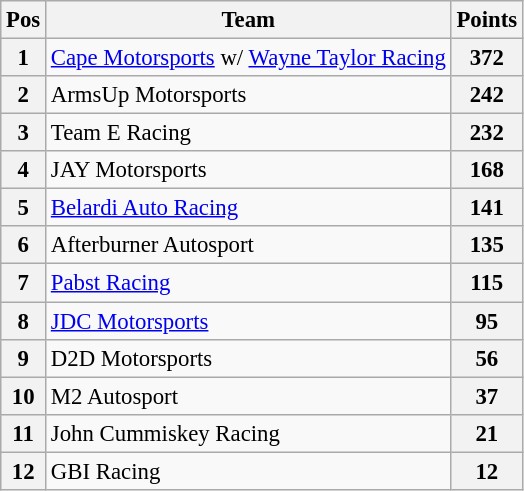<table class="wikitable" style="font-size: 95%;">
<tr>
<th>Pos</th>
<th>Team</th>
<th>Points</th>
</tr>
<tr>
<th>1</th>
<td><a href='#'>Cape Motorsports</a> w/ <a href='#'>Wayne Taylor Racing</a></td>
<th>372</th>
</tr>
<tr>
<th>2</th>
<td>ArmsUp Motorsports</td>
<th>242</th>
</tr>
<tr>
<th>3</th>
<td>Team E Racing</td>
<th>232</th>
</tr>
<tr>
<th>4</th>
<td>JAY Motorsports</td>
<th>168</th>
</tr>
<tr>
<th>5</th>
<td><a href='#'>Belardi Auto Racing</a></td>
<th>141</th>
</tr>
<tr>
<th>6</th>
<td>Afterburner Autosport</td>
<th>135</th>
</tr>
<tr>
<th>7</th>
<td><a href='#'>Pabst Racing</a></td>
<th>115</th>
</tr>
<tr>
<th>8</th>
<td><a href='#'>JDC Motorsports</a></td>
<th>95</th>
</tr>
<tr>
<th>9</th>
<td>D2D Motorsports</td>
<th>56</th>
</tr>
<tr>
<th>10</th>
<td>M2 Autosport</td>
<th>37</th>
</tr>
<tr>
<th>11</th>
<td>John Cummiskey Racing</td>
<th>21</th>
</tr>
<tr>
<th>12</th>
<td>GBI Racing</td>
<th>12</th>
</tr>
</table>
